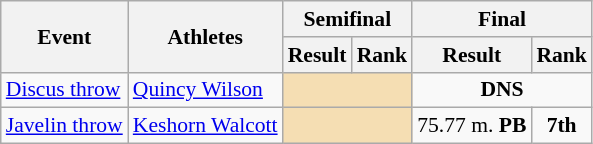<table class="wikitable" border="1" style="font-size:90%">
<tr>
<th rowspan=2>Event</th>
<th rowspan=2>Athletes</th>
<th colspan=2>Semifinal</th>
<th colspan=2>Final</th>
</tr>
<tr>
<th>Result</th>
<th>Rank</th>
<th>Result</th>
<th>Rank</th>
</tr>
<tr>
<td><a href='#'>Discus throw</a></td>
<td><a href='#'>Quincy Wilson</a></td>
<td colspan=2 bgcolor=wheat></td>
<td align=center colspan=2><strong>DNS</strong></td>
</tr>
<tr>
<td><a href='#'>Javelin throw</a></td>
<td><a href='#'>Keshorn Walcott</a></td>
<td colspan=2 bgcolor=wheat></td>
<td align=center>75.77 m. <strong>PB</strong></td>
<td align=center><strong>7th</strong></td>
</tr>
</table>
